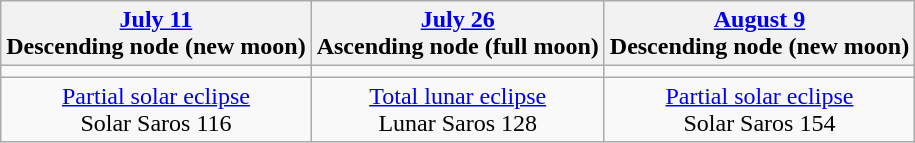<table class="wikitable">
<tr>
<th><a href='#'>July 11</a><br>Descending node (new moon)<br></th>
<th><a href='#'>July 26</a><br>Ascending node (full moon)</th>
<th><a href='#'>August 9</a><br>Descending node (new moon)<br></th>
</tr>
<tr>
<td></td>
<td></td>
<td></td>
</tr>
<tr align=center>
<td><a href='#'>Partial solar eclipse</a><br>Solar Saros 116</td>
<td><a href='#'>Total lunar eclipse</a><br>Lunar Saros 128</td>
<td><a href='#'>Partial solar eclipse</a><br>Solar Saros 154</td>
</tr>
</table>
